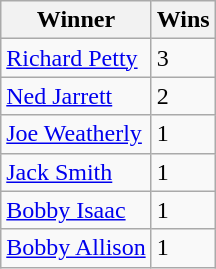<table class="wikitable">
<tr>
<th>Winner</th>
<th>Wins</th>
</tr>
<tr>
<td><a href='#'>Richard Petty</a></td>
<td>3</td>
</tr>
<tr>
<td><a href='#'>Ned Jarrett</a></td>
<td>2</td>
</tr>
<tr>
<td><a href='#'>Joe Weatherly</a></td>
<td>1</td>
</tr>
<tr>
<td><a href='#'>Jack Smith</a></td>
<td>1</td>
</tr>
<tr>
<td><a href='#'>Bobby Isaac</a></td>
<td>1</td>
</tr>
<tr>
<td><a href='#'>Bobby Allison</a></td>
<td>1</td>
</tr>
</table>
